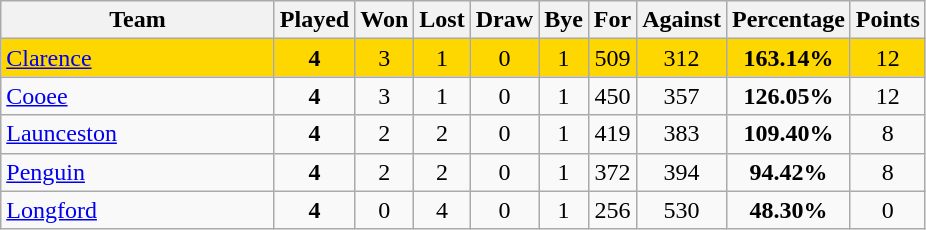<table class="wikitable" style="text-align:center;">
<tr>
<th width=175>Team</th>
<th width=20 abbr="Played">Played</th>
<th width=20 abbr="Won">Won</th>
<th width=20 abbr="Lost">Lost</th>
<th width=20 abbr="Draw">Draw</th>
<th width=20 abbr="Bye">Bye</th>
<th width=20 abbr="For">For</th>
<th width=20 abbr="Against">Against</th>
<th width=20 abbr="Percentage">Percentage</th>
<th width=20 abbr="Points">Points</th>
</tr>
<tr bgcolor="gold">
<td style="text-align:left;"><a href='#'>Clarence</a></td>
<td><strong>4</strong></td>
<td>3</td>
<td>1</td>
<td>0</td>
<td>1</td>
<td>509</td>
<td>312</td>
<td><strong>163.14%</strong></td>
<td>12</td>
</tr>
<tr style="background:#f9f9f9;">
<td style="text-align:left;"><a href='#'>Cooee</a></td>
<td><strong>4</strong></td>
<td>3</td>
<td>1</td>
<td>0</td>
<td>1</td>
<td>450</td>
<td>357</td>
<td><strong>126.05%</strong></td>
<td>12</td>
</tr>
<tr style="background:#f9f9f9;">
<td style="text-align:left;"><a href='#'>Launceston</a></td>
<td><strong>4</strong></td>
<td>2</td>
<td>2</td>
<td>0</td>
<td>1</td>
<td>419</td>
<td>383</td>
<td><strong>109.40%</strong></td>
<td>8</td>
</tr>
<tr style="background:#f9f9f9;">
<td style="text-align:left;"><a href='#'>Penguin</a></td>
<td><strong>4</strong></td>
<td>2</td>
<td>2</td>
<td>0</td>
<td>1</td>
<td>372</td>
<td>394</td>
<td><strong>94.42%</strong></td>
<td>8</td>
</tr>
<tr style="background:#f9f9f9;">
<td style="text-align:left;"><a href='#'>Longford</a></td>
<td><strong>4</strong></td>
<td>0</td>
<td>4</td>
<td>0</td>
<td>1</td>
<td>256</td>
<td>530</td>
<td><strong>48.30%</strong></td>
<td>0</td>
</tr>
</table>
